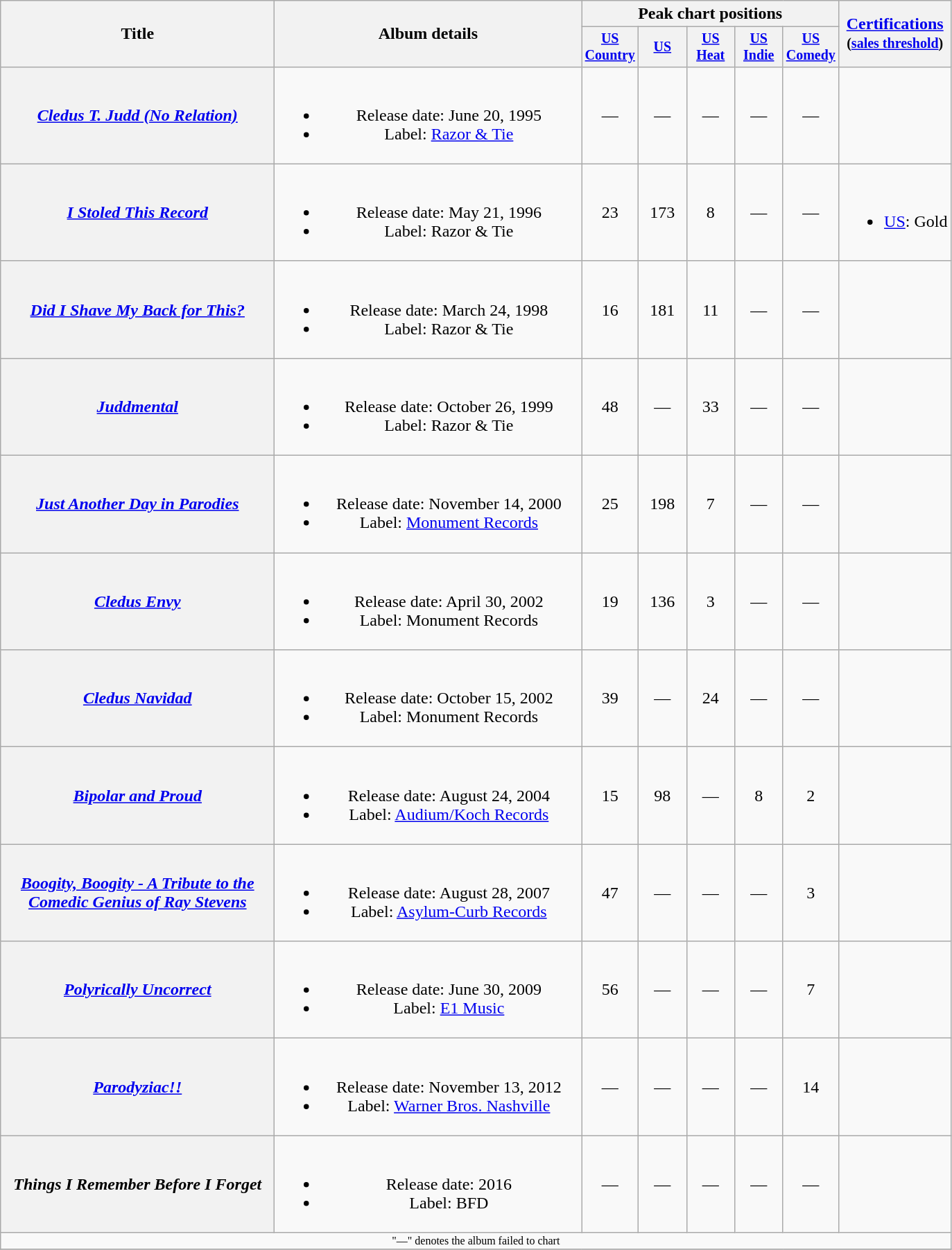<table class="wikitable plainrowheaders" style="text-align:center;">
<tr>
<th rowspan="2" style="width:16em;">Title</th>
<th rowspan="2" style="width:18em;">Album details</th>
<th colspan="5">Peak chart positions</th>
<th rowspan="2"><a href='#'>Certifications</a><br><small>(<a href='#'>sales threshold</a>)</small></th>
</tr>
<tr style="font-size:smaller;">
<th width="40"><a href='#'>US Country</a><br></th>
<th width="40"><a href='#'>US</a><br></th>
<th width="40"><a href='#'>US<br>Heat</a></th>
<th width="40"><a href='#'>US Indie</a><br></th>
<th width="40"><a href='#'>US Comedy</a><br></th>
</tr>
<tr>
<th scope="row"><em><a href='#'>Cledus T. Judd (No Relation)</a></em></th>
<td><br><ul><li>Release date: June 20, 1995</li><li>Label: <a href='#'>Razor & Tie</a></li></ul></td>
<td>—</td>
<td>—</td>
<td>—</td>
<td>—</td>
<td>—</td>
<td></td>
</tr>
<tr>
<th scope="row"><em><a href='#'>I Stoled This Record</a></em></th>
<td><br><ul><li>Release date: May 21, 1996</li><li>Label: Razor & Tie</li></ul></td>
<td>23</td>
<td>173</td>
<td>8</td>
<td>—</td>
<td>—</td>
<td align="left"><br><ul><li><a href='#'>US</a>: Gold</li></ul></td>
</tr>
<tr>
<th scope="row"><em><a href='#'>Did I Shave My Back for This?</a></em></th>
<td><br><ul><li>Release date: March 24, 1998</li><li>Label: Razor & Tie</li></ul></td>
<td>16</td>
<td>181</td>
<td>11</td>
<td>—</td>
<td>—</td>
<td></td>
</tr>
<tr>
<th scope="row"><em><a href='#'>Juddmental</a></em></th>
<td><br><ul><li>Release date: October 26, 1999</li><li>Label: Razor & Tie</li></ul></td>
<td>48</td>
<td>—</td>
<td>33</td>
<td>—</td>
<td>—</td>
<td></td>
</tr>
<tr>
<th scope="row"><em><a href='#'>Just Another Day in Parodies</a></em></th>
<td><br><ul><li>Release date: November 14, 2000</li><li>Label: <a href='#'>Monument Records</a></li></ul></td>
<td>25</td>
<td>198</td>
<td>7</td>
<td>—</td>
<td>—</td>
<td></td>
</tr>
<tr>
<th scope="row"><em><a href='#'>Cledus Envy</a></em></th>
<td><br><ul><li>Release date: April 30, 2002</li><li>Label: Monument Records</li></ul></td>
<td>19</td>
<td>136</td>
<td>3</td>
<td>—</td>
<td>—</td>
<td></td>
</tr>
<tr>
<th scope="row"><em><a href='#'>Cledus Navidad</a></em></th>
<td><br><ul><li>Release date: October 15, 2002</li><li>Label: Monument Records</li></ul></td>
<td>39</td>
<td>—</td>
<td>24</td>
<td>—</td>
<td>—</td>
<td></td>
</tr>
<tr>
<th scope="row"><em><a href='#'>Bipolar and Proud</a></em></th>
<td><br><ul><li>Release date: August 24, 2004</li><li>Label: <a href='#'>Audium/Koch Records</a></li></ul></td>
<td>15</td>
<td>98</td>
<td>—</td>
<td>8</td>
<td>2</td>
<td></td>
</tr>
<tr>
<th scope="row"><em><a href='#'>Boogity, Boogity - A Tribute to the Comedic Genius of Ray Stevens</a></em></th>
<td><br><ul><li>Release date: August 28, 2007</li><li>Label: <a href='#'>Asylum-Curb Records</a></li></ul></td>
<td>47</td>
<td>—</td>
<td>—</td>
<td>—</td>
<td>3</td>
<td></td>
</tr>
<tr>
<th scope="row"><em><a href='#'>Polyrically Uncorrect</a></em></th>
<td><br><ul><li>Release date: June 30, 2009</li><li>Label: <a href='#'>E1 Music</a></li></ul></td>
<td>56</td>
<td>—</td>
<td>—</td>
<td>—</td>
<td>7</td>
<td></td>
</tr>
<tr>
<th scope="row"><em><a href='#'>Parodyziac!&excl;</a></em></th>
<td><br><ul><li>Release date: November 13, 2012</li><li>Label: <a href='#'>Warner Bros. Nashville</a></li></ul></td>
<td>—</td>
<td>—</td>
<td>—</td>
<td>—</td>
<td>14</td>
<td></td>
</tr>
<tr>
<th scope="row"><em>Things I Remember Before I Forget</em></th>
<td><br><ul><li>Release date: 2016</li><li>Label: BFD</li></ul></td>
<td>—</td>
<td>—</td>
<td>—</td>
<td>—</td>
<td>—</td>
<td></td>
</tr>
<tr>
<td colspan="8" style="font-size:8pt">"—" denotes the album failed to chart</td>
</tr>
<tr>
</tr>
</table>
